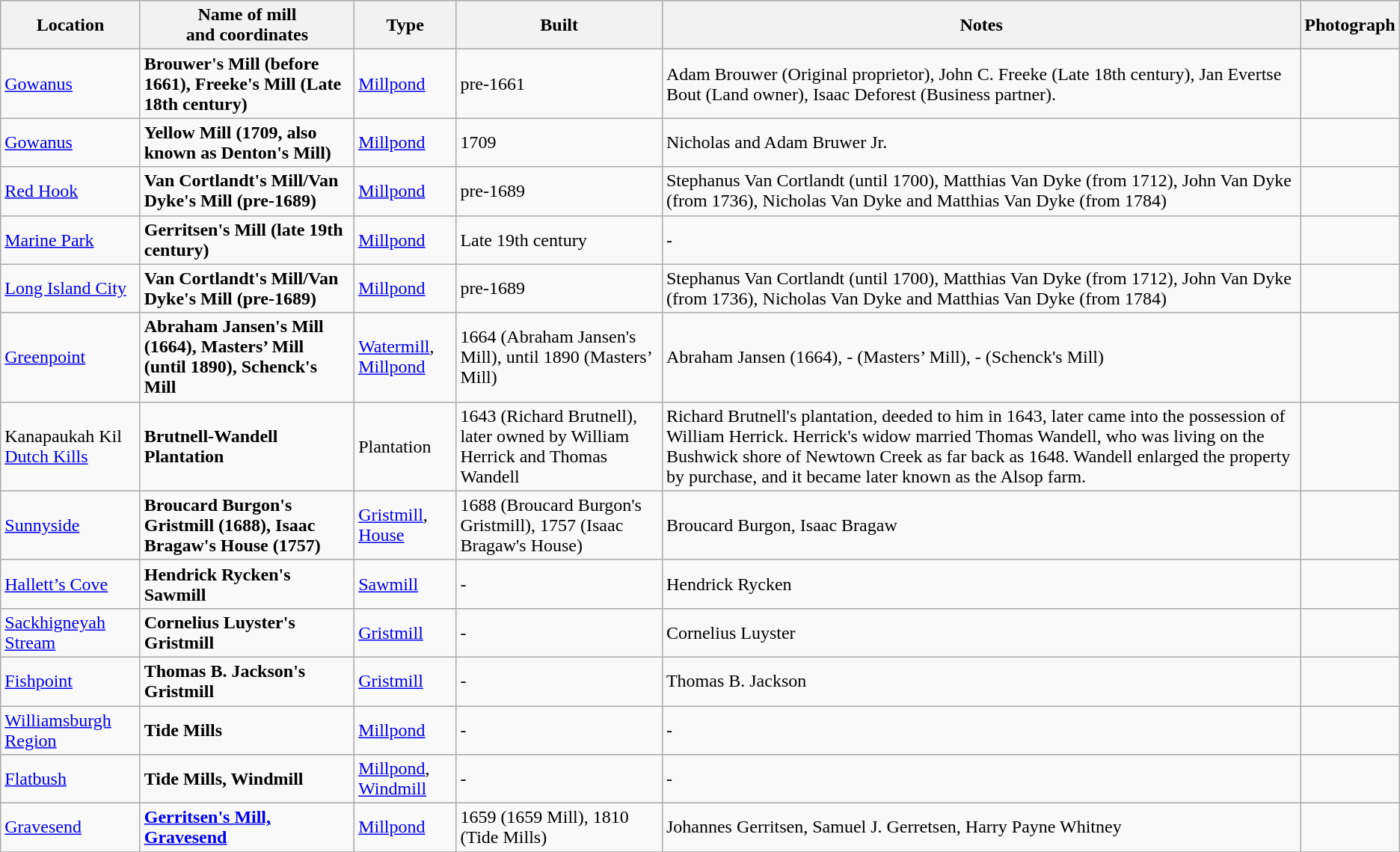<table class="wikitable">
<tr>
<th>Location</th>
<th>Name of mill<br>and coordinates</th>
<th>Type</th>
<th>Built</th>
<th>Notes</th>
<th>Photograph</th>
</tr>
<tr>
<td><a href='#'>Gowanus</a></td>
<td><strong>Brouwer's Mill (before 1661), Freeke's Mill (Late 18th century)</strong></td>
<td><a href='#'>Millpond</a></td>
<td>pre-1661</td>
<td>Adam Brouwer (Original proprietor), John C. Freeke (Late 18th century), Jan Evertse Bout (Land owner), Isaac Deforest (Business partner).</td>
<td></td>
</tr>
<tr>
<td><a href='#'>Gowanus</a></td>
<td><strong>Yellow Mill (1709, also known as Denton's Mill)</strong></td>
<td><a href='#'>Millpond</a></td>
<td>1709</td>
<td>Nicholas and Adam Bruwer Jr.</td>
<td></td>
</tr>
<tr>
<td><a href='#'>Red Hook</a></td>
<td><strong>Van Cortlandt's Mill/Van Dyke's Mill (pre-1689)</strong></td>
<td><a href='#'>Millpond</a></td>
<td>pre-1689</td>
<td>Stephanus Van Cortlandt (until 1700), Matthias Van Dyke (from 1712), John Van Dyke (from 1736), Nicholas Van Dyke and Matthias Van Dyke (from 1784)</td>
<td></td>
</tr>
<tr>
<td><a href='#'>Marine Park</a></td>
<td><strong>Gerritsen's Mill (late 19th century)</strong></td>
<td><a href='#'>Millpond</a></td>
<td>Late 19th century</td>
<td>-</td>
<td></td>
</tr>
<tr>
<td><a href='#'>Long Island City</a></td>
<td><strong>Van Cortlandt's Mill/Van Dyke's Mill (pre-1689)</strong></td>
<td><a href='#'>Millpond</a></td>
<td>pre-1689</td>
<td>Stephanus Van Cortlandt (until 1700), Matthias Van Dyke (from 1712), John Van Dyke (from 1736), Nicholas Van Dyke and Matthias Van Dyke (from 1784)</td>
<td></td>
</tr>
<tr>
<td><a href='#'>Greenpoint</a></td>
<td><strong>Abraham Jansen's Mill (1664), Masters’ Mill (until 1890), Schenck's Mill</strong></td>
<td><a href='#'>Watermill</a>, <a href='#'>Millpond</a></td>
<td>1664 (Abraham Jansen's Mill), until 1890 (Masters’ Mill)</td>
<td>Abraham Jansen (1664), - (Masters’ Mill), - (Schenck's Mill)</td>
<td></td>
</tr>
<tr>
<td>Kanapaukah Kil <a href='#'>Dutch Kills</a></td>
<td><strong>Brutnell-Wandell Plantation</strong></td>
<td>Plantation</td>
<td>1643 (Richard Brutnell), later owned by William Herrick and Thomas Wandell</td>
<td>Richard Brutnell's plantation, deeded to him in 1643, later came into the possession of William Herrick. Herrick's widow married Thomas Wandell, who was living on the Bushwick shore of Newtown Creek as far back as 1648. Wandell enlarged the property by purchase, and it became later known as the Alsop farm.</td>
<td></td>
</tr>
<tr>
<td><a href='#'>Sunnyside</a></td>
<td><strong>Broucard Burgon's Gristmill (1688), Isaac Bragaw's House (1757)</strong></td>
<td><a href='#'>Gristmill</a>, <a href='#'>House</a></td>
<td>1688 (Broucard Burgon's Gristmill), 1757 (Isaac Bragaw's House)</td>
<td>Broucard Burgon, Isaac Bragaw</td>
<td></td>
</tr>
<tr>
<td><a href='#'>Hallett’s Cove</a></td>
<td><strong>Hendrick Rycken's Sawmill</strong></td>
<td><a href='#'>Sawmill</a></td>
<td>-</td>
<td>Hendrick Rycken</td>
<td></td>
</tr>
<tr>
<td><a href='#'>Sackhigneyah Stream</a></td>
<td><strong>Cornelius Luyster's Gristmill</strong></td>
<td><a href='#'>Gristmill</a></td>
<td>-</td>
<td>Cornelius Luyster</td>
<td></td>
</tr>
<tr>
<td><a href='#'>Fishpoint</a></td>
<td><strong>Thomas B. Jackson's Gristmill</strong></td>
<td><a href='#'>Gristmill</a></td>
<td>-</td>
<td>Thomas B. Jackson</td>
<td></td>
</tr>
<tr>
<td><a href='#'>Williamsburgh Region</a></td>
<td><strong>Tide Mills</strong></td>
<td><a href='#'>Millpond</a></td>
<td>-</td>
<td>-</td>
<td></td>
</tr>
<tr>
<td><a href='#'>Flatbush</a></td>
<td><strong>Tide Mills, Windmill</strong></td>
<td><a href='#'>Millpond</a>, <a href='#'>Windmill</a></td>
<td>-</td>
<td>-</td>
<td></td>
</tr>
<tr>
<td><a href='#'>Gravesend</a></td>
<td><strong><a href='#'>Gerritsen's Mill, Gravesend</a></strong></td>
<td><a href='#'>Millpond</a></td>
<td>1659 (1659 Mill), 1810 (Tide Mills)</td>
<td>Johannes Gerritsen, Samuel J. Gerretsen, Harry Payne Whitney</td>
<td></td>
</tr>
<tr>
</tr>
</table>
